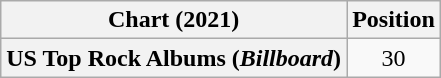<table class="wikitable plainrowheaders" style="text-align:center">
<tr>
<th scope="col">Chart (2021)</th>
<th scope="col">Position</th>
</tr>
<tr>
<th scope="row">US Top Rock Albums (<em>Billboard</em>)</th>
<td>30</td>
</tr>
</table>
